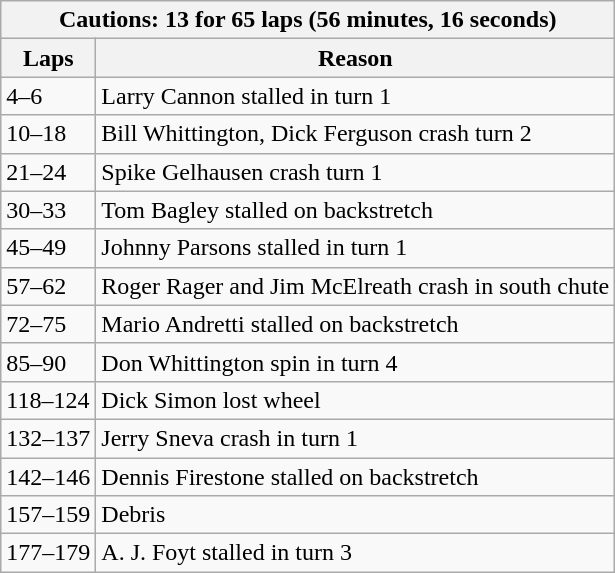<table class="wikitable">
<tr>
<th colspan=2>Cautions: 13 for 65 laps (56 minutes, 16 seconds)</th>
</tr>
<tr>
<th>Laps</th>
<th>Reason</th>
</tr>
<tr>
<td>4–6</td>
<td>Larry Cannon stalled in turn 1</td>
</tr>
<tr>
<td>10–18</td>
<td>Bill Whittington, Dick Ferguson crash turn 2</td>
</tr>
<tr>
<td>21–24</td>
<td>Spike Gelhausen crash turn 1</td>
</tr>
<tr>
<td>30–33</td>
<td>Tom Bagley stalled on backstretch</td>
</tr>
<tr>
<td>45–49</td>
<td>Johnny Parsons stalled in turn 1</td>
</tr>
<tr>
<td>57–62</td>
<td>Roger Rager and Jim McElreath crash in south chute</td>
</tr>
<tr>
<td>72–75</td>
<td>Mario Andretti stalled on backstretch</td>
</tr>
<tr>
<td>85–90</td>
<td>Don Whittington spin in turn 4</td>
</tr>
<tr>
<td>118–124</td>
<td>Dick Simon lost wheel</td>
</tr>
<tr>
<td>132–137</td>
<td>Jerry Sneva crash in turn 1</td>
</tr>
<tr>
<td>142–146</td>
<td>Dennis Firestone stalled on backstretch</td>
</tr>
<tr>
<td>157–159</td>
<td>Debris</td>
</tr>
<tr>
<td>177–179</td>
<td>A. J. Foyt stalled in turn 3</td>
</tr>
</table>
